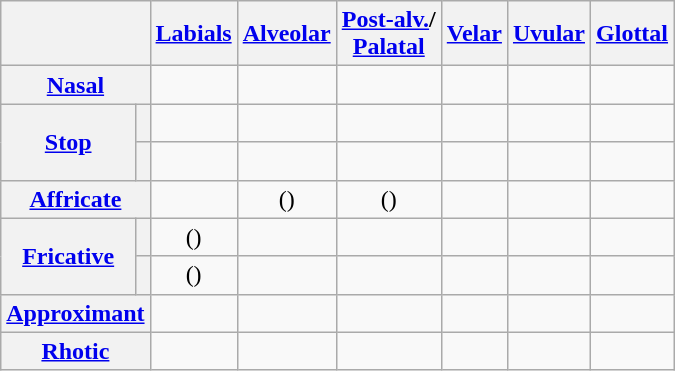<table class="wikitable" style="text-align:center">
<tr>
<th colspan="2"></th>
<th><a href='#'>Labials</a></th>
<th><a href='#'>Alveolar</a></th>
<th><a href='#'>Post-alv.</a>/<br><a href='#'>Palatal</a></th>
<th><a href='#'>Velar</a></th>
<th><a href='#'>Uvular</a></th>
<th><a href='#'>Glottal</a></th>
</tr>
<tr>
<th colspan="2"><a href='#'>Nasal</a></th>
<td><br></td>
<td><br></td>
<td></td>
<td><br></td>
<td></td>
<td></td>
</tr>
<tr>
<th rowspan="2"><a href='#'>Stop</a></th>
<th></th>
<td><br></td>
<td><br></td>
<td></td>
<td><br></td>
<td><br></td>
<td></td>
</tr>
<tr>
<th></th>
<td><br></td>
<td><br></td>
<td></td>
<td><br></td>
<td></td>
<td></td>
</tr>
<tr>
<th colspan="2"><a href='#'>Affricate</a></th>
<td></td>
<td>()<br></td>
<td>()<br></td>
<td></td>
<td></td>
<td></td>
</tr>
<tr>
<th rowspan="2"><a href='#'>Fricative</a></th>
<th></th>
<td>()<br></td>
<td><br></td>
<td><br></td>
<td><br></td>
<td></td>
<td><br></td>
</tr>
<tr>
<th></th>
<td>()<br></td>
<td><br></td>
<td><br></td>
<td><br></td>
<td></td>
<td></td>
</tr>
<tr>
<th colspan="2"><a href='#'>Approximant</a></th>
<td></td>
<td><br></td>
<td><br></td>
<td><br></td>
<td></td>
<td></td>
</tr>
<tr>
<th colspan="2"><a href='#'>Rhotic</a></th>
<td></td>
<td><br></td>
<td></td>
<td></td>
<td></td>
<td></td>
</tr>
</table>
